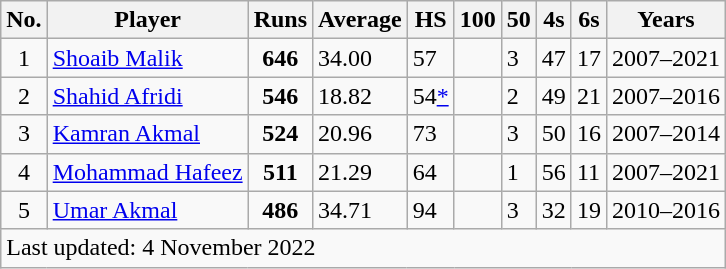<table class="wikitable sortable" style="text-align: left;">
<tr>
<th>No.</th>
<th>Player</th>
<th>Runs</th>
<th>Average</th>
<th>HS</th>
<th>100</th>
<th>50</th>
<th>4s</th>
<th>6s</th>
<th>Years</th>
</tr>
<tr>
<td align=center>1</td>
<td><a href='#'>Shoaib Malik</a></td>
<td align=center><strong>646</strong></td>
<td>34.00</td>
<td>57</td>
<td></td>
<td>3</td>
<td>47</td>
<td>17</td>
<td>2007–2021</td>
</tr>
<tr>
<td align=center>2</td>
<td><a href='#'>Shahid Afridi</a></td>
<td align=center><strong>546</strong></td>
<td>18.82</td>
<td>54<a href='#'>*</a></td>
<td></td>
<td>2</td>
<td>49</td>
<td>21</td>
<td>2007–2016</td>
</tr>
<tr>
<td align=center>3</td>
<td><a href='#'>Kamran Akmal</a></td>
<td align=center><strong>524</strong></td>
<td>20.96</td>
<td>73</td>
<td></td>
<td>3</td>
<td>50</td>
<td>16</td>
<td>2007–2014</td>
</tr>
<tr>
<td align=center>4</td>
<td><a href='#'>Mohammad Hafeez</a></td>
<td align=center><strong>511</strong></td>
<td>21.29</td>
<td>64</td>
<td></td>
<td>1</td>
<td>56</td>
<td>11</td>
<td>2007–2021</td>
</tr>
<tr>
<td align=center>5</td>
<td><a href='#'>Umar Akmal</a></td>
<td align=center><strong>486</strong></td>
<td>34.71</td>
<td>94</td>
<td></td>
<td>3</td>
<td>32</td>
<td>19</td>
<td>2010–2016</td>
</tr>
<tr>
<td colspan="10">Last updated: 4 November 2022</td>
</tr>
</table>
